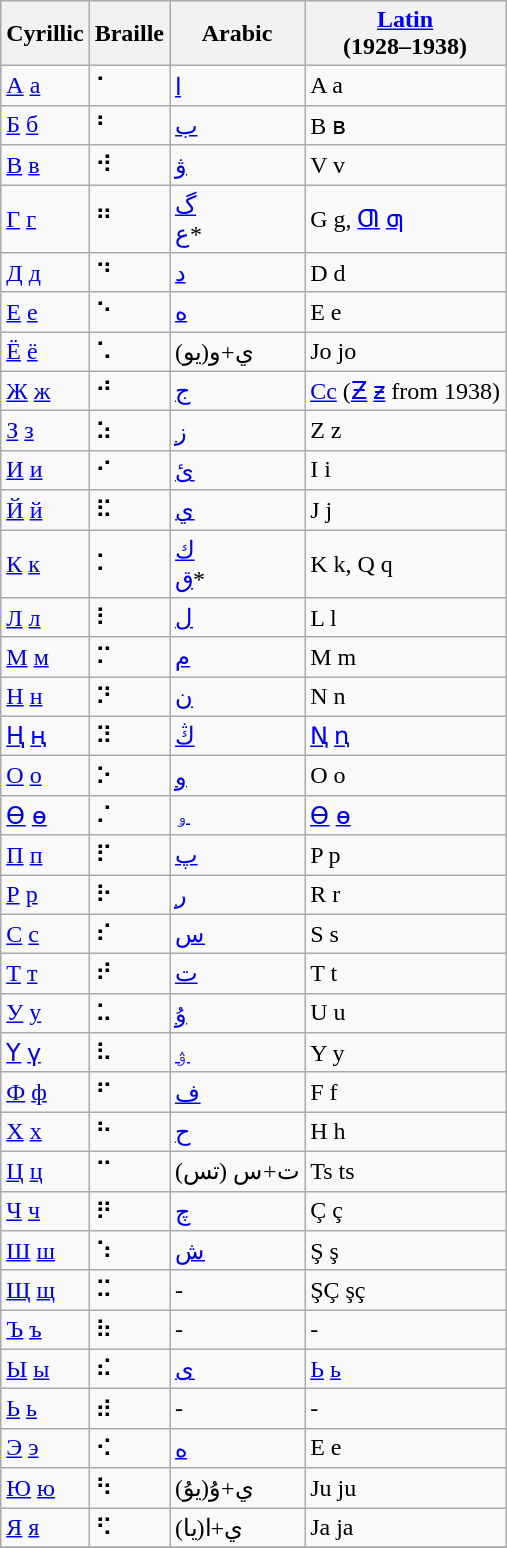<table class="wikitable sortable">
<tr>
<th>Cyrillic</th>
<th>Braille</th>
<th>Arabic</th>
<th><a href='#'>Latin</a><br>(1928–⁠1938)</th>
</tr>
<tr>
<td><a href='#'>А</a> <a href='#'>а</a></td>
<td>⠁</td>
<td><a href='#'>ا</a></td>
<td>A a</td>
</tr>
<tr>
<td><a href='#'>Б</a> <a href='#'>б</a></td>
<td>⠃</td>
<td><a href='#'>ب</a></td>
<td>B ʙ</td>
</tr>
<tr>
<td><a href='#'>В</a> <a href='#'>в</a></td>
<td>⠺</td>
<td><a href='#'>ۋ</a></td>
<td>V v</td>
</tr>
<tr>
<td><a href='#'>Г</a> <a href='#'>г</a></td>
<td>⠛</td>
<td><a href='#'>گ</a><br><a href='#'>ع</a>*</td>
<td>G g, <a href='#'>Ƣ</a> <a href='#'>ƣ</a></td>
</tr>
<tr>
<td><a href='#'>Д</a> <a href='#'>д</a></td>
<td>⠙</td>
<td><a href='#'>د</a></td>
<td>D d</td>
</tr>
<tr>
<td><a href='#'>Е</a> <a href='#'>е</a></td>
<td>⠑</td>
<td><a href='#'>ە</a></td>
<td>E e</td>
</tr>
<tr>
<td><a href='#'>Ё</a> <a href='#'>ё</a></td>
<td>⠡</td>
<td>ي+و(يو)</td>
<td>Jo jo</td>
</tr>
<tr>
<td><a href='#'>Ж</a> <a href='#'>ж</a></td>
<td>⠚</td>
<td><a href='#'>ج</a></td>
<td><a href='#'>Cc</a> (<a href='#'>Ƶ</a> <a href='#'>ƶ</a> from 1938)</td>
</tr>
<tr>
<td><a href='#'>З</a> <a href='#'>з</a></td>
<td>⠵</td>
<td><a href='#'>ز</a></td>
<td>Z z</td>
</tr>
<tr>
<td><a href='#'>И</a> <a href='#'>и</a></td>
<td>⠊</td>
<td><a href='#'>ئ</a></td>
<td>I i</td>
</tr>
<tr>
<td><a href='#'>Й</a> <a href='#'>й</a></td>
<td>⠯</td>
<td><a href='#'>ي</a></td>
<td>J j</td>
</tr>
<tr>
<td><a href='#'>К</a> <a href='#'>к</a></td>
<td>⠅</td>
<td><a href='#'>ك</a><br><a href='#'>ق</a>*</td>
<td>K k, Q q</td>
</tr>
<tr>
<td><a href='#'>Л</a> <a href='#'>л</a></td>
<td>⠇</td>
<td><a href='#'>ل</a></td>
<td>L l</td>
</tr>
<tr>
<td><a href='#'>М</a> <a href='#'>м</a></td>
<td>⠍</td>
<td><a href='#'>م</a></td>
<td>M m</td>
</tr>
<tr>
<td><a href='#'>Н</a> <a href='#'>н</a></td>
<td>⠝</td>
<td><a href='#'>ن</a></td>
<td>N n</td>
</tr>
<tr>
<td><a href='#'>Ң</a> <a href='#'>ң</a></td>
<td>⠽</td>
<td><a href='#'>ڭ</a></td>
<td><a href='#'>Ꞑ</a> <a href='#'>ꞑ</a></td>
</tr>
<tr>
<td><a href='#'>О</a> <a href='#'>о</a></td>
<td>⠕</td>
<td><a href='#'>و</a></td>
<td>O o</td>
</tr>
<tr>
<td><a href='#'>Ө</a> <a href='#'>ө</a></td>
<td>⠌</td>
<td><a href='#'>ۅ</a></td>
<td><a href='#'>Ɵ</a> <a href='#'>ɵ</a></td>
</tr>
<tr>
<td><a href='#'>П</a> <a href='#'>п</a></td>
<td>⠏</td>
<td><a href='#'>پ</a></td>
<td>P p</td>
</tr>
<tr>
<td><a href='#'>Р</a> <a href='#'>р</a></td>
<td>⠗</td>
<td><a href='#'>ر</a></td>
<td>R r</td>
</tr>
<tr>
<td><a href='#'>С</a> <a href='#'>с</a></td>
<td>⠎</td>
<td><a href='#'>س</a></td>
<td>S s</td>
</tr>
<tr>
<td><a href='#'>Т</a> <a href='#'>т</a></td>
<td>⠞</td>
<td><a href='#'>ت</a></td>
<td>T t</td>
</tr>
<tr>
<td><a href='#'>У</a> <a href='#'>у</a></td>
<td>⠥</td>
<td><a href='#'>ۇ</a></td>
<td>U u</td>
</tr>
<tr>
<td><a href='#'>Ү</a> <a href='#'>ү</a></td>
<td>⠧</td>
<td><a href='#'>ۉ</a></td>
<td>Y y</td>
</tr>
<tr>
<td><a href='#'>Ф</a> <a href='#'>ф</a></td>
<td>⠋</td>
<td><a href='#'>ف</a></td>
<td>F f</td>
</tr>
<tr>
<td><a href='#'>Х</a> <a href='#'>х</a></td>
<td>⠓</td>
<td><a href='#'>ح</a></td>
<td>H h</td>
</tr>
<tr>
<td><a href='#'>Ц</a> <a href='#'>ц</a></td>
<td>⠉</td>
<td>(ت+س (تس</td>
<td>Ts ts</td>
</tr>
<tr>
<td><a href='#'>Ч</a> <a href='#'>ч</a></td>
<td>⠟</td>
<td><a href='#'>چ</a></td>
<td>Ç ç</td>
</tr>
<tr>
<td><a href='#'>Ш</a> <a href='#'>ш</a></td>
<td>⠱</td>
<td><a href='#'>ش</a></td>
<td>Ş ş</td>
</tr>
<tr>
<td><a href='#'>Щ</a> <a href='#'>щ</a></td>
<td>⠭</td>
<td>-</td>
<td>ŞÇ şç</td>
</tr>
<tr>
<td><a href='#'>Ъ</a> <a href='#'>ъ</a></td>
<td>⠷</td>
<td>-</td>
<td>-</td>
</tr>
<tr>
<td><a href='#'>Ы</a> <a href='#'>ы</a></td>
<td>⠮</td>
<td><a href='#'>ى</a></td>
<td><a href='#'>Ь</a> <a href='#'>ь</a></td>
</tr>
<tr>
<td><a href='#'>Ь</a> <a href='#'>ь</a></td>
<td>⠾</td>
<td>-</td>
<td>-</td>
</tr>
<tr>
<td><a href='#'>Э</a> <a href='#'>э</a></td>
<td>⠪</td>
<td><a href='#'>ە</a></td>
<td>E e</td>
</tr>
<tr>
<td><a href='#'>Ю</a> <a href='#'>ю</a></td>
<td>⠳</td>
<td>ي+ۇ(يۇ)</td>
<td>Ju ju</td>
</tr>
<tr>
<td><a href='#'>Я</a> <a href='#'>я</a></td>
<td>⠫</td>
<td>ي+ا(يا)</td>
<td>Ja ja</td>
</tr>
<tr>
</tr>
</table>
